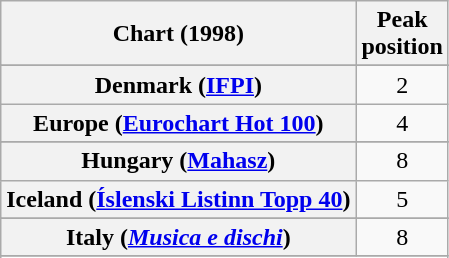<table class="wikitable sortable plainrowheaders" style="text-align:center">
<tr>
<th>Chart (1998)</th>
<th>Peak<br>position</th>
</tr>
<tr>
</tr>
<tr>
</tr>
<tr>
</tr>
<tr>
</tr>
<tr>
</tr>
<tr>
<th scope="row">Denmark (<a href='#'>IFPI</a>)</th>
<td>2</td>
</tr>
<tr>
<th scope="row">Europe (<a href='#'>Eurochart Hot 100</a>)</th>
<td>4</td>
</tr>
<tr>
</tr>
<tr>
</tr>
<tr>
</tr>
<tr>
<th scope="row">Hungary (<a href='#'>Mahasz</a>)</th>
<td>8</td>
</tr>
<tr>
<th scope="row">Iceland (<a href='#'>Íslenski Listinn Topp 40</a>)</th>
<td>5</td>
</tr>
<tr>
</tr>
<tr>
<th scope="row">Italy (<em><a href='#'>Musica e dischi</a></em>)</th>
<td>8</td>
</tr>
<tr>
</tr>
<tr>
</tr>
<tr>
</tr>
<tr>
</tr>
<tr>
</tr>
<tr>
</tr>
<tr>
</tr>
<tr>
</tr>
</table>
